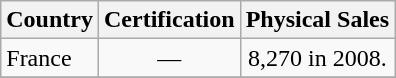<table class="wikitable">
<tr>
<th align="left">Country</th>
<th align="left">Certification</th>
<th align="left">Physical Sales</th>
</tr>
<tr>
<td align="left">France</td>
<td align="center">—</td>
<td align="center">8,270 in 2008.</td>
</tr>
<tr>
</tr>
</table>
